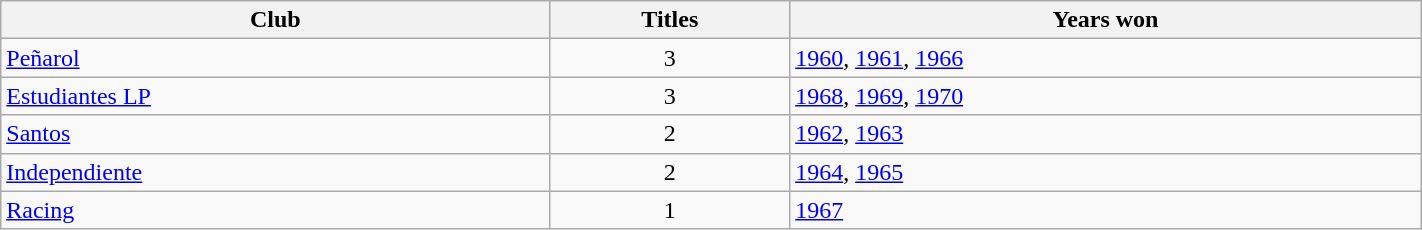<table class="wikitable sortable"  width=75%>
<tr>
<th scope=col>Club</th>
<th scope=col>Titles</th>
<th scope=col class="unsortable">Years won</th>
</tr>
<tr>
<td> <a href='#'>Peñarol</a></td>
<td align=center>3</td>
<td><a href='#'>1960</a>, <a href='#'>1961</a>, <a href='#'>1966</a></td>
</tr>
<tr>
<td> <a href='#'>Estudiantes LP</a></td>
<td align=center>3</td>
<td><a href='#'>1968</a>, <a href='#'>1969</a>, <a href='#'>1970</a></td>
</tr>
<tr>
<td> <a href='#'>Santos</a></td>
<td align=center>2</td>
<td><a href='#'>1962</a>, <a href='#'>1963</a></td>
</tr>
<tr>
<td> <a href='#'>Independiente</a></td>
<td align=center>2</td>
<td><a href='#'>1964</a>, <a href='#'>1965</a></td>
</tr>
<tr>
<td> <a href='#'>Racing</a></td>
<td align=center>1</td>
<td><a href='#'>1967</a></td>
</tr>
</table>
